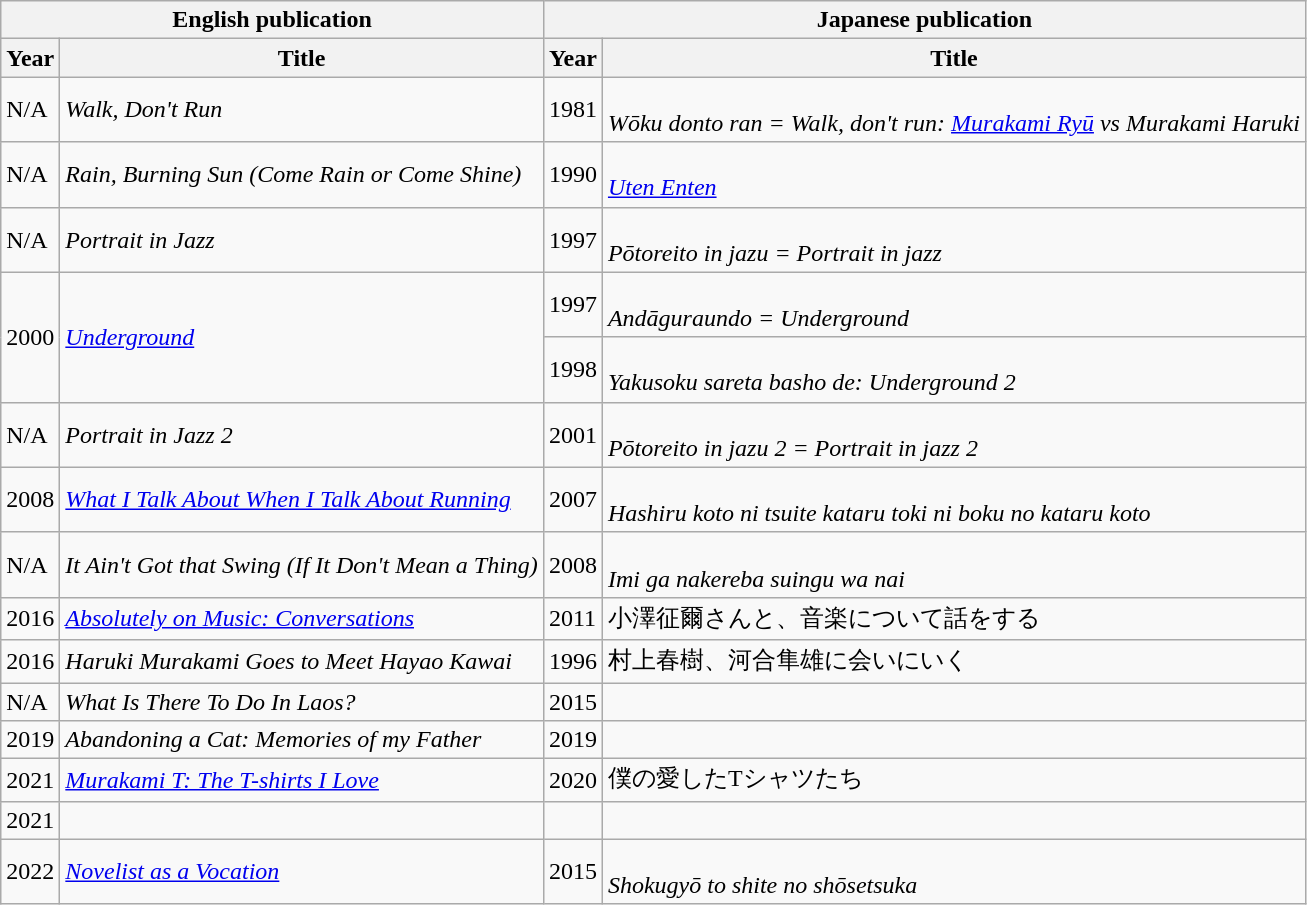<table class="wikitable">
<tr>
<th colspan="2"><strong>English publication</strong></th>
<th colspan="2"><strong>Japanese publication</strong></th>
</tr>
<tr>
<th scope="col">Year</th>
<th scope="col">Title</th>
<th scope="col">Year</th>
<th scope="col">Title</th>
</tr>
<tr>
<td>N/A</td>
<td><em>Walk, Don't Run</em></td>
<td>1981</td>
<td><br><em>Wōku donto ran = Walk, don't run: <a href='#'>Murakami Ryū</a> vs Murakami Haruki</em></td>
</tr>
<tr>
<td>N/A</td>
<td><em>Rain, Burning Sun (Come Rain or Come Shine)</em></td>
<td>1990</td>
<td><br><em><a href='#'>Uten Enten</a></em></td>
</tr>
<tr>
<td>N/A</td>
<td><em>Portrait in Jazz</em></td>
<td>1997</td>
<td><br><em>Pōtoreito in jazu = Portrait in jazz</em></td>
</tr>
<tr>
<td rowspan=2>2000</td>
<td rowspan=2><em><a href='#'>Underground</a></em></td>
<td>1997</td>
<td><br><em>Andāguraundo = Underground</em></td>
</tr>
<tr>
<td>1998</td>
<td><br><em>Yakusoku sareta basho de: Underground 2</em></td>
</tr>
<tr>
<td>N/A</td>
<td><em>Portrait in Jazz 2</em></td>
<td>2001</td>
<td><br><em>Pōtoreito in jazu 2 = Portrait in jazz 2</em></td>
</tr>
<tr>
<td>2008</td>
<td><em><a href='#'>What I Talk About When I Talk About Running</a></em></td>
<td>2007</td>
<td><br><em>Hashiru koto ni tsuite kataru toki ni boku no kataru koto</em></td>
</tr>
<tr>
<td>N/A</td>
<td><em>It Ain't Got that Swing (If It Don't Mean a Thing)</em></td>
<td>2008</td>
<td><br><em>Imi ga nakereba suingu wa nai</em></td>
</tr>
<tr>
<td>2016</td>
<td><a href='#'><em>Absolutely on Music: Conversations</em></a></td>
<td>2011</td>
<td>小澤征爾さんと、音楽について話をする</td>
</tr>
<tr>
<td>2016</td>
<td><em>Haruki Murakami Goes to Meet Hayao Kawai</em></td>
<td>1996</td>
<td>村上春樹、河合隼雄に会いにいく</td>
</tr>
<tr>
<td>N/A</td>
<td><em>What Is There To Do In Laos?</em></td>
<td>2015</td>
<td></td>
</tr>
<tr>
<td>2019</td>
<td><em>Abandoning a Cat: Memories of my Father</em></td>
<td>2019</td>
<td></td>
</tr>
<tr>
<td>2021</td>
<td><a href='#'><em>Murakami T: The T-shirts I Love</em></a></td>
<td>2020</td>
<td>僕の愛したTシャツたち</td>
</tr>
<tr>
<td>2021</td>
<td></td>
<td></td>
<td></td>
</tr>
<tr>
<td>2022</td>
<td><em><a href='#'>Novelist as a Vocation</a></em></td>
<td>2015</td>
<td><br><em>Shokugyō to shite no shōsetsuka</em></td>
</tr>
</table>
